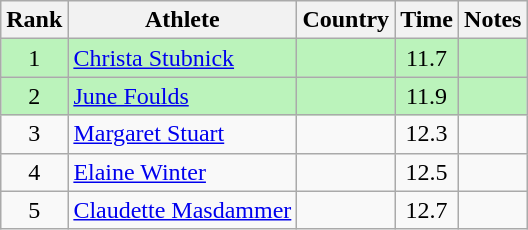<table class="wikitable sortable" style="text-align:center">
<tr>
<th>Rank</th>
<th>Athlete</th>
<th>Country</th>
<th>Time</th>
<th>Notes</th>
</tr>
<tr bgcolor=bbf3bb>
<td>1</td>
<td align="left"><a href='#'>Christa Stubnick</a></td>
<td align="left"></td>
<td>11.7</td>
<td></td>
</tr>
<tr bgcolor=bbf3bb>
<td>2</td>
<td align="left"><a href='#'>June Foulds</a></td>
<td align="left"></td>
<td>11.9</td>
<td></td>
</tr>
<tr>
<td>3</td>
<td align="left"><a href='#'>Margaret Stuart</a></td>
<td align="left"></td>
<td>12.3</td>
<td></td>
</tr>
<tr>
<td>4</td>
<td align="left"><a href='#'>Elaine Winter</a></td>
<td align="left"></td>
<td>12.5</td>
<td></td>
</tr>
<tr>
<td>5</td>
<td align="left"><a href='#'>Claudette Masdammer</a></td>
<td align="left"></td>
<td>12.7</td>
<td></td>
</tr>
</table>
